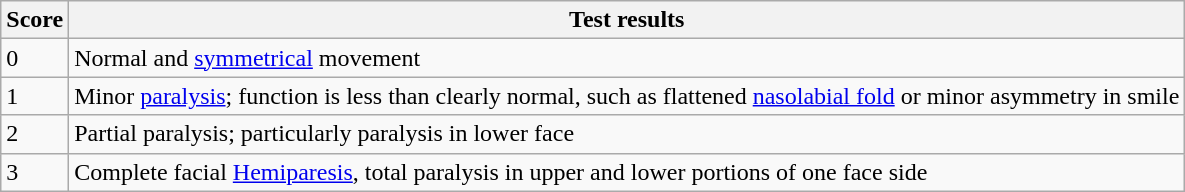<table class="wikitable">
<tr>
<th>Score</th>
<th>Test results</th>
</tr>
<tr>
<td>0</td>
<td>Normal and <a href='#'>symmetrical</a> movement</td>
</tr>
<tr>
<td>1</td>
<td>Minor <a href='#'>paralysis</a>; function is less than clearly normal, such as flattened <a href='#'>nasolabial fold</a> or minor asymmetry in smile</td>
</tr>
<tr>
<td>2</td>
<td>Partial paralysis; particularly paralysis in lower face</td>
</tr>
<tr>
<td>3</td>
<td>Complete facial <a href='#'>Hemiparesis</a>, total paralysis in upper and lower portions of one face side</td>
</tr>
</table>
